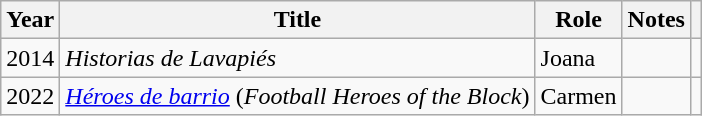<table class="wikitable sortable">
<tr>
<th>Year</th>
<th>Title</th>
<th>Role</th>
<th class = "unsortable">Notes</th>
<th class = "unsortable"></th>
</tr>
<tr>
<td align = "center">2014</td>
<td><em>Historias de Lavapiés</em></td>
<td>Joana</td>
<td></td>
<td align = "center"><br></td>
</tr>
<tr>
<td align = "center">2022</td>
<td><em><a href='#'>Héroes de barrio</a></em> (<em>Football Heroes of the Block</em>)</td>
<td>Carmen</td>
<td></td>
<td align = "center"></td>
</tr>
</table>
